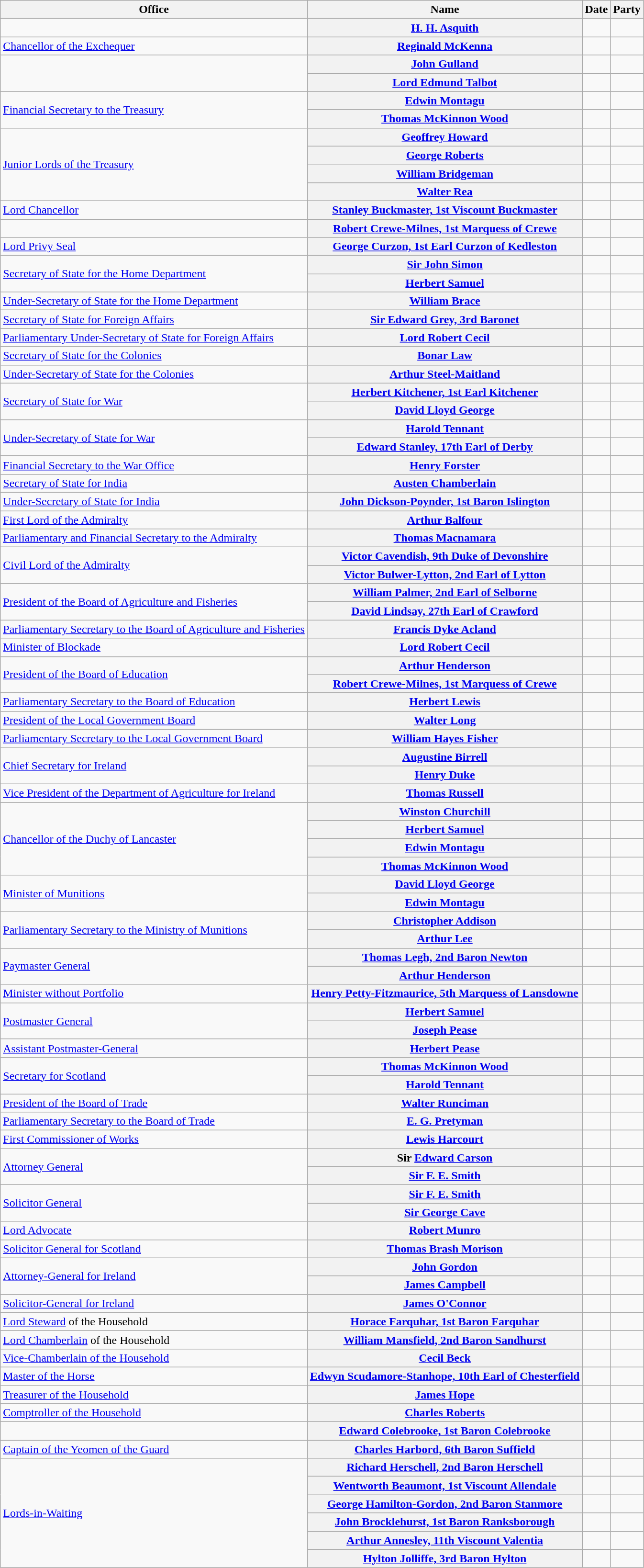<table class="wikitable plainrowheaders sortable">
<tr>
<th class=unsortable>Office</th>
<th class=unsortable>Name</th>
<th>Date</th>
<th colspan=2>Party</th>
</tr>
<tr>
<td></td>
<th scope=row style="font-weight:bold;"><a href='#'>H. H. Asquith</a></th>
<td></td>
<td></td>
</tr>
<tr>
<td><a href='#'>Chancellor of the Exchequer</a></td>
<th scope=row style="font-weight:bold;"><a href='#'>Reginald McKenna</a></th>
<td></td>
<td></td>
</tr>
<tr>
<td rowspan=2></td>
<th scope=row><a href='#'>John Gulland</a></th>
<td></td>
<td></td>
</tr>
<tr>
<th scope=row><a href='#'>Lord Edmund Talbot</a></th>
<td></td>
<td></td>
</tr>
<tr>
<td rowspan=2><a href='#'>Financial Secretary to the Treasury</a></td>
<th scope=row><a href='#'>Edwin Montagu</a></th>
<td></td>
<td></td>
</tr>
<tr>
<th scope=row><a href='#'>Thomas McKinnon Wood</a></th>
<td></td>
<td></td>
</tr>
<tr>
<td rowspan=4><a href='#'>Junior Lords of the Treasury</a></td>
<th scope=row><a href='#'>Geoffrey Howard</a></th>
<td></td>
<td></td>
</tr>
<tr>
<th scope=row><a href='#'>George Roberts</a></th>
<td></td>
<td></td>
</tr>
<tr>
<th scope=row><a href='#'>William Bridgeman</a></th>
<td></td>
<td></td>
</tr>
<tr>
<th scope=row><a href='#'>Walter Rea</a></th>
<td></td>
<td></td>
</tr>
<tr>
<td><a href='#'>Lord Chancellor</a></td>
<th scope=row style="font-weight:bold;"><a href='#'>Stanley Buckmaster, 1st Viscount Buckmaster</a></th>
<td></td>
<td></td>
</tr>
<tr>
<td></td>
<th scope=row style="font-weight:bold;"><a href='#'>Robert Crewe-Milnes, 1st Marquess of Crewe</a></th>
<td></td>
<td></td>
</tr>
<tr>
<td><a href='#'>Lord Privy Seal</a></td>
<th scope=row style="font-weight:bold;"><a href='#'>George Curzon, 1st Earl Curzon of Kedleston</a></th>
<td></td>
<td></td>
</tr>
<tr>
<td rowspan=2><a href='#'>Secretary of State for the Home Department</a></td>
<th scope=row style="font-weight:bold;"><a href='#'>Sir John Simon</a></th>
<td></td>
<td></td>
</tr>
<tr>
<th scope=row style="font-weight:bold;"><a href='#'>Herbert Samuel</a></th>
<td></td>
<td></td>
</tr>
<tr>
<td><a href='#'>Under-Secretary of State for the Home Department</a></td>
<th scope=row><a href='#'>William Brace</a></th>
<td></td>
<td></td>
</tr>
<tr>
<td><a href='#'>Secretary of State for Foreign Affairs</a></td>
<th scope=row style="font-weight:bold;"><a href='#'>Sir Edward Grey, 3rd Baronet</a></th>
<td></td>
<td></td>
</tr>
<tr>
<td><a href='#'>Parliamentary Under-Secretary of State for Foreign Affairs</a></td>
<th scope=row><a href='#'>Lord Robert Cecil</a></th>
<td></td>
<td></td>
</tr>
<tr>
<td><a href='#'>Secretary of State for the Colonies</a></td>
<th scope=row style="font-weight:bold;"><a href='#'>Bonar Law</a></th>
<td></td>
<td></td>
</tr>
<tr>
<td><a href='#'>Under-Secretary of State for the Colonies</a></td>
<th scope=row><a href='#'>Arthur Steel-Maitland</a></th>
<td></td>
<td></td>
</tr>
<tr>
<td rowspan=2><a href='#'>Secretary of State for War</a></td>
<th scope=row style="font-weight:bold;"><a href='#'>Herbert Kitchener, 1st Earl Kitchener</a></th>
<td></td>
<td></td>
</tr>
<tr>
<th scope=row style="font-weight:bold;"><a href='#'>David Lloyd George</a></th>
<td></td>
<td></td>
</tr>
<tr>
<td rowspan=2><a href='#'>Under-Secretary of State for War</a></td>
<th scope=row><a href='#'>Harold Tennant</a></th>
<td></td>
<td></td>
</tr>
<tr>
<th scope=row><a href='#'>Edward Stanley, 17th Earl of Derby</a></th>
<td></td>
<td></td>
</tr>
<tr>
<td><a href='#'>Financial Secretary to the War Office</a></td>
<th scope=row><a href='#'>Henry Forster</a></th>
<td></td>
<td></td>
</tr>
<tr>
<td><a href='#'>Secretary of State for India</a></td>
<th scope=row style="font-weight:bold;"><a href='#'>Austen Chamberlain</a></th>
<td></td>
<td></td>
</tr>
<tr>
<td><a href='#'>Under-Secretary of State for India</a></td>
<th scope=row><a href='#'>John Dickson-Poynder, 1st Baron Islington</a></th>
<td></td>
<td></td>
</tr>
<tr>
<td><a href='#'>First Lord of the Admiralty</a></td>
<th scope=row style="font-weight:bold;"><a href='#'>Arthur Balfour</a></th>
<td></td>
<td></td>
</tr>
<tr>
<td><a href='#'>Parliamentary and Financial Secretary to the Admiralty</a></td>
<th scope=row><a href='#'>Thomas Macnamara</a></th>
<td></td>
<td></td>
</tr>
<tr>
<td rowspan=2><a href='#'>Civil Lord of the Admiralty</a></td>
<th scope=row><a href='#'>Victor Cavendish, 9th Duke of Devonshire</a></th>
<td></td>
<td></td>
</tr>
<tr>
<th scope=row><a href='#'>Victor Bulwer-Lytton, 2nd Earl of Lytton</a></th>
<td></td>
<td></td>
</tr>
<tr>
<td rowspan=2><a href='#'>President of the Board of Agriculture and Fisheries</a></td>
<th scope=row style="font-weight:bold;"><a href='#'>William Palmer, 2nd Earl of Selborne</a></th>
<td></td>
<td></td>
</tr>
<tr>
<th scope=row style="font-weight:bold;"><a href='#'>David Lindsay, 27th Earl of Crawford</a></th>
<td></td>
<td></td>
</tr>
<tr>
<td><a href='#'>Parliamentary Secretary to the Board of Agriculture and Fisheries</a></td>
<th scope=row><a href='#'>Francis Dyke Acland</a></th>
<td></td>
<td></td>
</tr>
<tr>
<td><a href='#'>Minister of Blockade</a></td>
<th scope=row style="font-weight:bold;"><a href='#'>Lord Robert Cecil</a></th>
<td></td>
<td></td>
</tr>
<tr>
<td rowspan=2><a href='#'>President of the Board of Education</a></td>
<th scope=row style="font-weight:bold;"><a href='#'>Arthur Henderson</a></th>
<td></td>
<td></td>
</tr>
<tr>
<th scope=row style="font-weight:bold;"><a href='#'>Robert Crewe-Milnes, 1st Marquess of Crewe</a></th>
<td></td>
<td></td>
</tr>
<tr>
<td><a href='#'>Parliamentary Secretary to the Board of Education</a></td>
<th scope=row><a href='#'>Herbert Lewis</a></th>
<td></td>
<td></td>
</tr>
<tr>
<td><a href='#'>President of the Local Government Board</a></td>
<th scope=row style="font-weight:bold;"><a href='#'>Walter Long</a></th>
<td></td>
<td></td>
</tr>
<tr>
<td><a href='#'>Parliamentary Secretary to the Local Government Board</a></td>
<th scope=row><a href='#'>William Hayes Fisher</a></th>
<td></td>
<td></td>
</tr>
<tr>
<td rowspan=2><a href='#'>Chief Secretary for Ireland</a></td>
<th scope=row style="font-weight:bold;"><a href='#'>Augustine Birrell</a></th>
<td></td>
<td></td>
</tr>
<tr>
<th scope=row style="font-weight:bold;"><a href='#'>Henry Duke</a></th>
<td></td>
<td></td>
</tr>
<tr>
<td><a href='#'>Vice President of the Department of Agriculture for Ireland</a></td>
<th scope=row><a href='#'>Thomas Russell</a></th>
<td></td>
<td></td>
</tr>
<tr>
<td rowspan=4><a href='#'>Chancellor of the Duchy of Lancaster</a></td>
<th scope=row style="font-weight:bold;"><a href='#'>Winston Churchill</a></th>
<td></td>
<td></td>
</tr>
<tr>
<th scope=row style="font-weight:bold;"><a href='#'>Herbert Samuel</a></th>
<td></td>
<td></td>
</tr>
<tr>
<th scope=row style="font-weight:bold;"><a href='#'>Edwin Montagu</a></th>
<td></td>
<td></td>
</tr>
<tr>
<th scope=row style="font-weight:bold;"><a href='#'>Thomas McKinnon Wood</a></th>
<td></td>
<td></td>
</tr>
<tr>
<td rowspan=2><a href='#'>Minister of Munitions</a></td>
<th scope=row style="font-weight:bold;"><a href='#'>David Lloyd George</a></th>
<td></td>
<td></td>
</tr>
<tr>
<th scope=row style="font-weight:bold;"><a href='#'>Edwin Montagu</a></th>
<td></td>
<td></td>
</tr>
<tr>
<td rowspan=2><a href='#'>Parliamentary Secretary to the Ministry of Munitions</a></td>
<th scope=row><a href='#'>Christopher Addison</a></th>
<td></td>
<td></td>
</tr>
<tr>
<th scope=row><a href='#'>Arthur Lee</a></th>
<td></td>
<td></td>
</tr>
<tr>
<td rowspan=2><a href='#'>Paymaster General</a></td>
<th scope=row><a href='#'>Thomas Legh, 2nd Baron Newton</a></th>
<td></td>
<td></td>
</tr>
<tr>
<th scope=row style="font-weight:bold;"><a href='#'>Arthur Henderson</a></th>
<td></td>
<td></td>
</tr>
<tr>
<td><a href='#'>Minister without Portfolio</a></td>
<th scope=row style="font-weight:bold;"><a href='#'>Henry Petty-Fitzmaurice, 5th Marquess of Lansdowne</a></th>
<td></td>
<td></td>
</tr>
<tr>
<td rowspan=2><a href='#'>Postmaster General</a></td>
<th scope=row style="font-weight:bold;"><a href='#'>Herbert Samuel</a></th>
<td></td>
<td></td>
</tr>
<tr>
<th scope=row style="font-weight:bold;"><a href='#'>Joseph Pease</a></th>
<td></td>
<td></td>
</tr>
<tr>
<td><a href='#'>Assistant Postmaster-General</a></td>
<th scope=row><a href='#'>Herbert Pease</a></th>
<td></td>
<td></td>
</tr>
<tr>
<td rowspan=2><a href='#'>Secretary for Scotland</a></td>
<th scope=row style="font-weight:bold;"><a href='#'>Thomas McKinnon Wood</a></th>
<td></td>
<td></td>
</tr>
<tr>
<th scope=row style="font-weight:bold;"><a href='#'>Harold Tennant</a></th>
<td></td>
<td></td>
</tr>
<tr>
<td><a href='#'>President of the Board of Trade</a></td>
<th scope=row style="font-weight:bold;"><a href='#'>Walter Runciman</a></th>
<td></td>
<td></td>
</tr>
<tr>
<td><a href='#'>Parliamentary Secretary to the Board of Trade</a></td>
<th scope=row><a href='#'>E. G. Pretyman</a></th>
<td></td>
<td></td>
</tr>
<tr>
<td><a href='#'>First Commissioner of Works</a></td>
<th scope=row style="font-weight:bold;"><a href='#'>Lewis Harcourt</a></th>
<td></td>
<td></td>
</tr>
<tr>
<td rowspan=2><a href='#'>Attorney General</a></td>
<th scope=row style="font-weight:bold;">Sir <a href='#'>Edward Carson</a></th>
<td></td>
<td></td>
</tr>
<tr>
<th scope=row style="font-weight:bold;"><a href='#'>Sir F. E. Smith</a></th>
<td></td>
<td></td>
</tr>
<tr>
<td rowspan=2><a href='#'>Solicitor General</a></td>
<th scope=row><a href='#'>Sir F. E. Smith</a></th>
<td></td>
<td></td>
</tr>
<tr>
<th scope=row><a href='#'>Sir George Cave</a></th>
<td></td>
<td></td>
</tr>
<tr>
<td><a href='#'>Lord Advocate</a></td>
<th scope=row><a href='#'>Robert Munro</a></th>
<td></td>
<td></td>
</tr>
<tr>
<td><a href='#'>Solicitor General for Scotland</a></td>
<th scope=row><a href='#'>Thomas Brash Morison</a></th>
<td></td>
<td></td>
</tr>
<tr>
<td rowspan=2><a href='#'>Attorney-General for Ireland</a></td>
<th scope=row><a href='#'>John Gordon</a></th>
<td></td>
<td></td>
</tr>
<tr>
<th scope=row><a href='#'>James Campbell</a></th>
<td></td>
<td></td>
</tr>
<tr>
<td><a href='#'>Solicitor-General for Ireland</a></td>
<th scope=row><a href='#'>James O'Connor</a></th>
<td></td>
<td></td>
</tr>
<tr>
<td><a href='#'>Lord Steward</a> of the Household</td>
<th scope=row><a href='#'>Horace Farquhar, 1st Baron Farquhar</a></th>
<td></td>
<td></td>
</tr>
<tr>
<td><a href='#'>Lord Chamberlain</a> of the Household</td>
<th scope=row><a href='#'>William Mansfield, 2nd Baron Sandhurst</a></th>
<td></td>
<td></td>
</tr>
<tr>
<td><a href='#'>Vice-Chamberlain of the Household</a></td>
<th scope=row><a href='#'>Cecil Beck</a></th>
<td></td>
<td></td>
</tr>
<tr>
<td><a href='#'>Master of the Horse</a></td>
<th scope=row><a href='#'>Edwyn Scudamore-Stanhope, 10th Earl of Chesterfield</a></th>
<td></td>
<td></td>
</tr>
<tr>
<td><a href='#'>Treasurer of the Household</a></td>
<th scope=row><a href='#'>James Hope</a></th>
<td></td>
<td></td>
</tr>
<tr>
<td><a href='#'>Comptroller of the Household</a></td>
<th scope=row><a href='#'>Charles Roberts</a></th>
<td></td>
<td></td>
</tr>
<tr>
<td></td>
<th scope=row><a href='#'>Edward Colebrooke, 1st Baron Colebrooke</a></th>
<td></td>
<td></td>
</tr>
<tr>
<td><a href='#'>Captain of the Yeomen of the Guard</a></td>
<th scope=row><a href='#'>Charles Harbord, 6th Baron Suffield</a></th>
<td></td>
<td></td>
</tr>
<tr>
<td rowspan=6><a href='#'>Lords-in-Waiting</a></td>
<th scope=row><a href='#'>Richard Herschell, 2nd Baron Herschell</a></th>
<td></td>
<td></td>
</tr>
<tr>
<th scope=row><a href='#'>Wentworth Beaumont, 1st Viscount Allendale</a></th>
<td></td>
<td></td>
</tr>
<tr>
<th scope=row><a href='#'>George Hamilton-Gordon, 2nd Baron Stanmore</a></th>
<td></td>
<td></td>
</tr>
<tr>
<th scope=row><a href='#'>John Brocklehurst, 1st Baron Ranksborough</a></th>
<td></td>
<td></td>
</tr>
<tr>
<th scope=row><a href='#'>Arthur Annesley, 11th Viscount Valentia</a></th>
<td></td>
<td></td>
</tr>
<tr>
<th scope=row><a href='#'>Hylton Jolliffe, 3rd Baron Hylton</a></th>
<td></td>
<td></td>
</tr>
</table>
